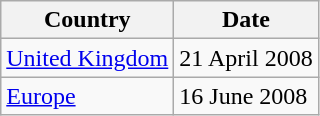<table class="wikitable">
<tr>
<th>Country</th>
<th>Date</th>
</tr>
<tr>
<td><a href='#'>United Kingdom</a></td>
<td>21 April 2008</td>
</tr>
<tr>
<td><a href='#'>Europe</a></td>
<td>16 June 2008</td>
</tr>
</table>
